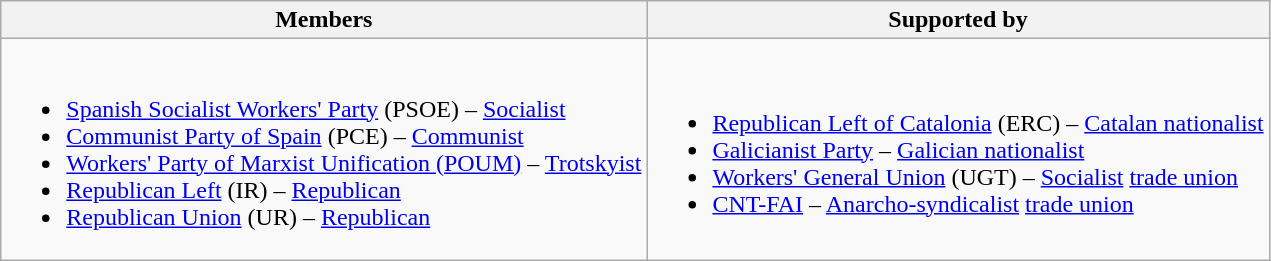<table class="wikitable">
<tr>
<th>Members</th>
<th>Supported by</th>
</tr>
<tr>
<td><br><ul><li><a href='#'>Spanish Socialist Workers' Party</a> (PSOE) – <a href='#'>Socialist</a></li><li><a href='#'>Communist Party of Spain</a> (PCE) – <a href='#'>Communist</a></li><li><a href='#'>Workers' Party of Marxist Unification (POUM)</a> – <a href='#'>Trotskyist</a></li><li><a href='#'>Republican Left</a> (IR) – <a href='#'>Republican</a></li><li><a href='#'>Republican Union</a> (UR) – <a href='#'>Republican</a></li></ul></td>
<td><br><ul><li><a href='#'>Republican Left of Catalonia</a> (ERC) – <a href='#'>Catalan nationalist</a></li><li><a href='#'>Galicianist Party</a> – <a href='#'>Galician nationalist</a></li><li><a href='#'>Workers' General Union</a> (UGT) – <a href='#'>Socialist</a> <a href='#'>trade union</a></li><li><a href='#'>CNT-FAI</a> – <a href='#'>Anarcho-syndicalist</a> <a href='#'>trade union</a></li></ul></td>
</tr>
</table>
